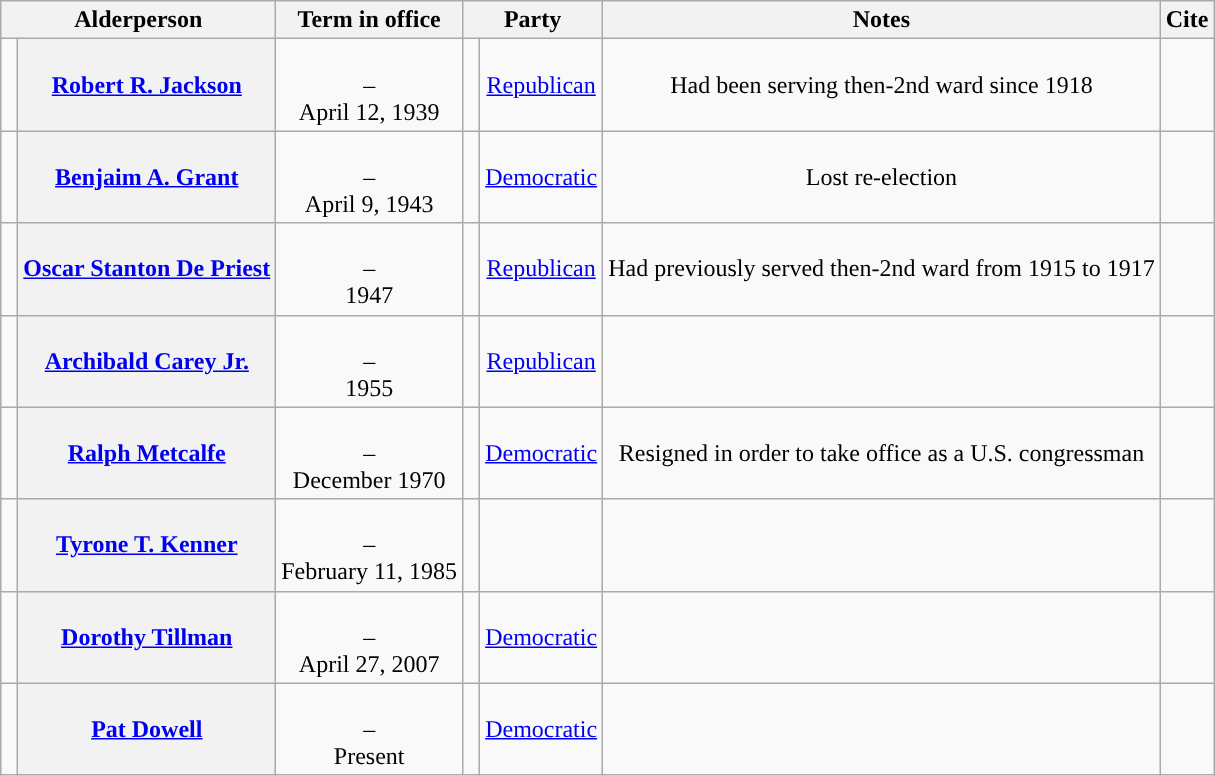<table class="wikitable sortable" style="text-align:center;">
<tr>
<th scope="col" colspan="2">Alderperson</th>
<th scope="col">Term in office</th>
<th scope="col" colspan="2">Party</th>
<th scope="col">Notes</th>
<th scope="col">Cite</th>
</tr>
<tr style="height:2em;">
<td></td>
<th scope="row"><a href='#'>Robert R. Jackson</a></th>
<td><br>–<br>April 12, 1939</td>
<td> </td>
<td><a href='#'>Republican</a></td>
<td>Had been serving then-2nd ward since 1918</td>
<td></td>
</tr>
<tr style="height:2em;">
<td> </td>
<th scope="row"><a href='#'>Benjaim A. Grant</a></th>
<td><br>–<br>April 9, 1943</td>
<td> </td>
<td><a href='#'>Democratic</a></td>
<td>Lost re-election</td>
<td></td>
</tr>
<tr style="height:2em;">
<td></td>
<th scope="row"><a href='#'>Oscar Stanton De Priest</a></th>
<td><br>–<br>1947</td>
<td> </td>
<td><a href='#'>Republican</a></td>
<td>Had previously served then-2nd ward from 1915 to 1917</td>
<td></td>
</tr>
<tr style="height:2em;">
<td></td>
<th scope="row"><a href='#'>Archibald Carey Jr.</a></th>
<td><br>–<br>1955</td>
<td> </td>
<td><a href='#'>Republican</a></td>
<td></td>
<td></td>
</tr>
<tr style="height:2em;">
<td></td>
<th scope="row"><a href='#'>Ralph Metcalfe</a></th>
<td><br>–<br>December 1970</td>
<td> </td>
<td><a href='#'>Democratic</a></td>
<td>Resigned in order to take office as a U.S. congressman</td>
<td></td>
</tr>
<tr style="height:2em;">
<td></td>
<th scope="row"><a href='#'>Tyrone T. Kenner</a></th>
<td><br>–<br>February 11, 1985</td>
<td></td>
<td></td>
<td></td>
</tr>
<tr style="height:2em;">
<td></td>
<th scope="row"><a href='#'>Dorothy Tillman</a></th>
<td><br>–<br>April 27, 2007</td>
<td> </td>
<td><a href='#'>Democratic</a></td>
<td></td>
<td></td>
</tr>
<tr style="height:2em;">
<td></td>
<th scope="row"><a href='#'>Pat Dowell</a></th>
<td><br>–<br>Present</td>
<td> </td>
<td><a href='#'>Democratic</a></td>
<td></td>
<td></td>
</tr>
</table>
